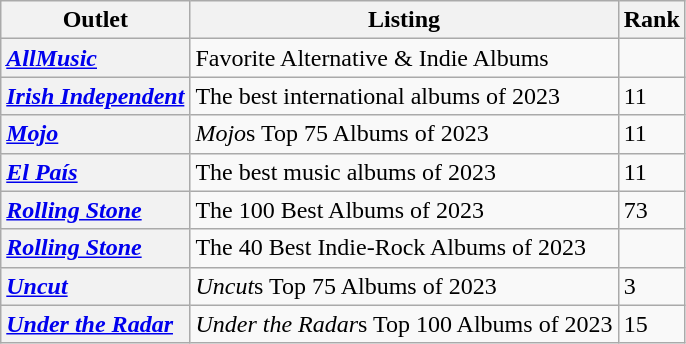<table class="wikitable">
<tr>
<th scope="col">Outlet</th>
<th scope="col">Listing</th>
<th scope="col">Rank</th>
</tr>
<tr>
<th scope="row" style="text-align:left;"><em><a href='#'>AllMusic</a></em></th>
<td>Favorite Alternative & Indie Albums</td>
<td></td>
</tr>
<tr>
<th scope="row" style="text-align:left;"><em><a href='#'>Irish Independent</a></em></th>
<td>The best international albums of 2023</td>
<td>11</td>
</tr>
<tr>
<th scope="row" style="text-align:left;"><em><a href='#'>Mojo</a></em></th>
<td><em>Mojo</em>s Top 75 Albums of 2023</td>
<td>11</td>
</tr>
<tr>
<th scope="row" style="text-align:left;"><em><a href='#'>El País</a></em></th>
<td>The best music albums of 2023</td>
<td>11</td>
</tr>
<tr>
<th scope="row" style="text-align:left;"><em><a href='#'>Rolling Stone</a></em></th>
<td>The 100 Best Albums of 2023</td>
<td>73</td>
</tr>
<tr>
<th scope="row" style="text-align:left;"><em><a href='#'>Rolling Stone</a></em></th>
<td>The 40 Best Indie-Rock Albums of 2023</td>
<td></td>
</tr>
<tr>
<th scope="row" style="text-align:left;"><em><a href='#'>Uncut</a></em></th>
<td><em>Uncut</em>s Top 75 Albums of 2023</td>
<td>3</td>
</tr>
<tr>
<th scope="row" style="text-align:left;"><em><a href='#'>Under the Radar</a></em></th>
<td><em>Under the Radar</em>s Top 100 Albums of 2023</td>
<td>15</td>
</tr>
</table>
